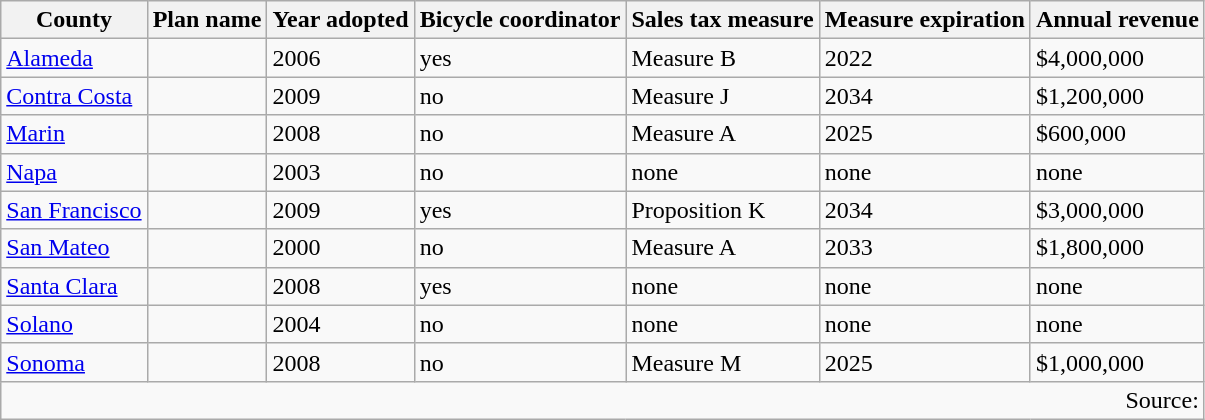<table class="wikitable">
<tr>
<th>County</th>
<th>Plan name</th>
<th>Year adopted</th>
<th>Bicycle coordinator</th>
<th>Sales tax measure</th>
<th>Measure expiration</th>
<th>Annual revenue</th>
</tr>
<tr>
<td><a href='#'>Alameda</a></td>
<td></td>
<td>2006</td>
<td>yes</td>
<td>Measure B</td>
<td>2022</td>
<td>$4,000,000</td>
</tr>
<tr>
<td><a href='#'>Contra Costa</a></td>
<td></td>
<td>2009</td>
<td>no</td>
<td>Measure J</td>
<td>2034</td>
<td>$1,200,000</td>
</tr>
<tr>
<td><a href='#'>Marin</a></td>
<td></td>
<td>2008</td>
<td>no</td>
<td>Measure A</td>
<td>2025</td>
<td>$600,000</td>
</tr>
<tr>
<td><a href='#'>Napa</a></td>
<td></td>
<td>2003</td>
<td>no</td>
<td>none</td>
<td>none</td>
<td>none</td>
</tr>
<tr>
<td><a href='#'>San Francisco</a></td>
<td></td>
<td>2009</td>
<td>yes</td>
<td>Proposition K</td>
<td>2034</td>
<td>$3,000,000</td>
</tr>
<tr>
<td><a href='#'>San Mateo</a></td>
<td></td>
<td>2000</td>
<td>no</td>
<td>Measure A</td>
<td>2033</td>
<td>$1,800,000</td>
</tr>
<tr>
<td><a href='#'>Santa Clara</a></td>
<td></td>
<td>2008</td>
<td>yes</td>
<td>none</td>
<td>none</td>
<td>none</td>
</tr>
<tr>
<td><a href='#'>Solano</a></td>
<td></td>
<td>2004</td>
<td>no</td>
<td>none</td>
<td>none</td>
<td>none</td>
</tr>
<tr>
<td><a href='#'>Sonoma</a></td>
<td></td>
<td>2008</td>
<td>no</td>
<td>Measure M</td>
<td>2025</td>
<td>$1,000,000</td>
</tr>
<tr>
<td colspan="7" style="text-align: right;">Source:</td>
</tr>
</table>
